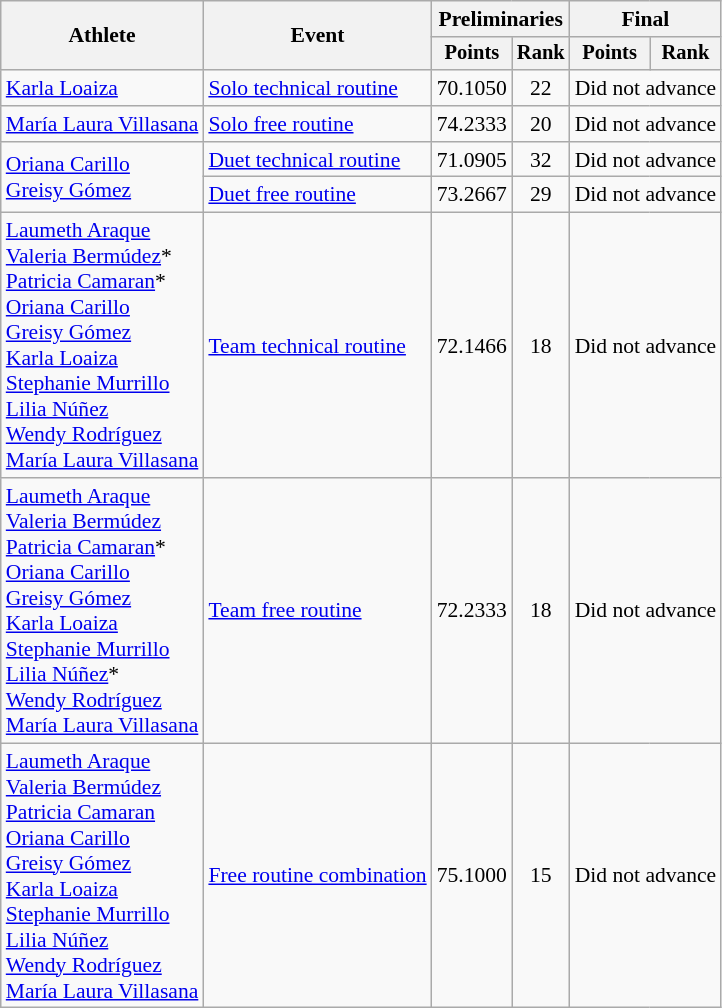<table class=wikitable style="font-size:90%">
<tr>
<th rowspan="2">Athlete</th>
<th rowspan="2">Event</th>
<th colspan="2">Preliminaries</th>
<th colspan="2">Final</th>
</tr>
<tr style="font-size:95%">
<th>Points</th>
<th>Rank</th>
<th>Points</th>
<th>Rank</th>
</tr>
<tr align=center>
<td align=left><a href='#'>Karla Loaiza</a></td>
<td align=left><a href='#'>Solo technical routine</a></td>
<td>70.1050</td>
<td>22</td>
<td colspan=2>Did not advance</td>
</tr>
<tr align=center>
<td align=left><a href='#'>María Laura Villasana</a></td>
<td align=left><a href='#'>Solo free routine</a></td>
<td>74.2333</td>
<td>20</td>
<td colspan=2>Did not advance</td>
</tr>
<tr align=center>
<td align=left rowspan=2><a href='#'>Oriana Carillo</a><br><a href='#'>Greisy Gómez</a></td>
<td align=left><a href='#'>Duet technical routine</a></td>
<td>71.0905</td>
<td>32</td>
<td colspan=2>Did not advance</td>
</tr>
<tr align=center>
<td align=left><a href='#'>Duet free routine</a></td>
<td>73.2667</td>
<td>29</td>
<td colspan=2>Did not advance</td>
</tr>
<tr align=center>
<td align=left><a href='#'>Laumeth Araque</a> <br><a href='#'>Valeria Bermúdez</a>*<br><a href='#'>Patricia Camaran</a>*<br><a href='#'>Oriana Carillo</a><br><a href='#'>Greisy Gómez</a><br><a href='#'>Karla Loaiza</a><br><a href='#'>Stephanie Murrillo</a><br><a href='#'>Lilia Núñez</a><br><a href='#'>Wendy Rodríguez</a><br><a href='#'>María Laura Villasana</a></td>
<td align=left><a href='#'>Team technical routine</a></td>
<td>72.1466</td>
<td>18</td>
<td colspan=2>Did not advance</td>
</tr>
<tr align=center>
<td align=left><a href='#'>Laumeth Araque</a> <br><a href='#'>Valeria Bermúdez</a> <br><a href='#'>Patricia Camaran</a>*<br><a href='#'>Oriana Carillo</a><br><a href='#'>Greisy Gómez</a><br><a href='#'>Karla Loaiza</a><br><a href='#'>Stephanie Murrillo</a><br><a href='#'>Lilia Núñez</a>*<br><a href='#'>Wendy Rodríguez</a><br><a href='#'>María Laura Villasana</a></td>
<td align=left><a href='#'>Team free routine</a></td>
<td>72.2333</td>
<td>18</td>
<td colspan=2>Did not advance</td>
</tr>
<tr align=center>
<td align=left><a href='#'>Laumeth Araque</a> <br><a href='#'>Valeria Bermúdez</a> <br><a href='#'>Patricia Camaran</a><br><a href='#'>Oriana Carillo</a><br><a href='#'>Greisy Gómez</a><br><a href='#'>Karla Loaiza</a><br><a href='#'>Stephanie Murrillo</a><br><a href='#'>Lilia Núñez</a><br><a href='#'>Wendy Rodríguez</a><br><a href='#'>María Laura Villasana</a></td>
<td align=left><a href='#'>Free routine combination</a></td>
<td>75.1000</td>
<td>15</td>
<td colspan=2>Did not advance</td>
</tr>
</table>
